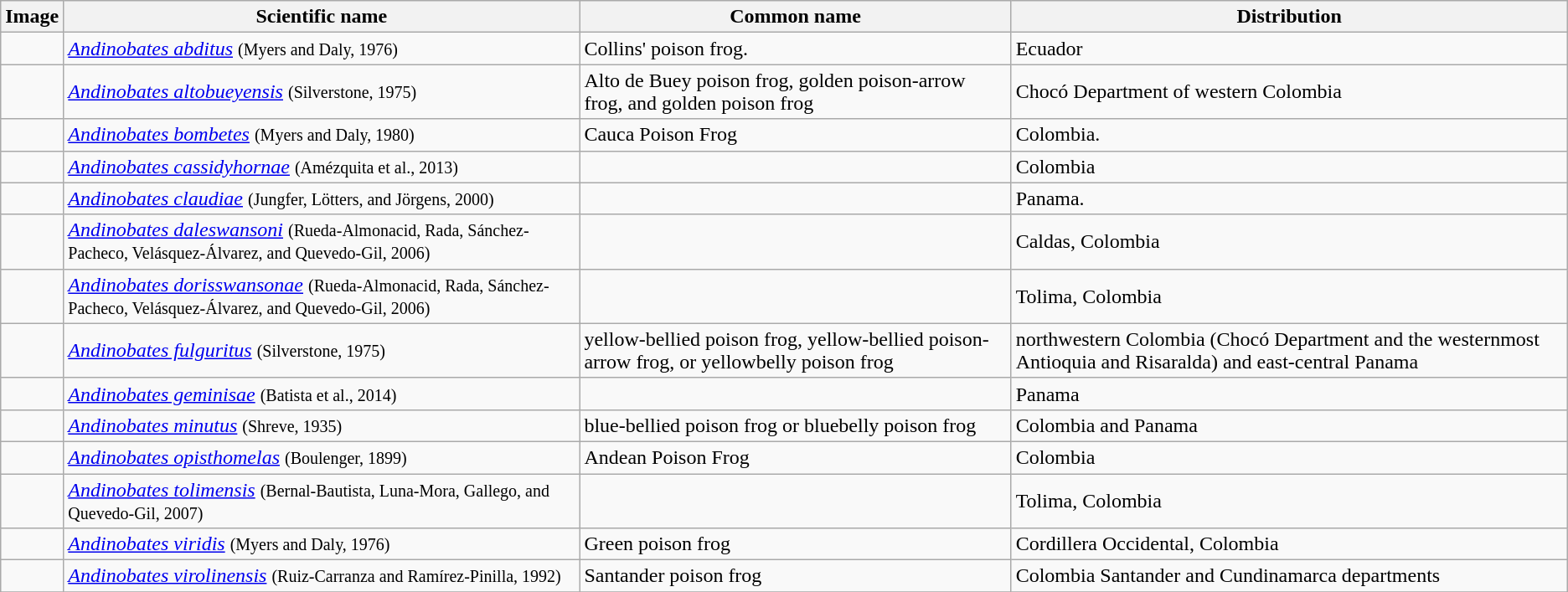<table class="wikitable sortable collapsible">
<tr>
<th>Image</th>
<th>Scientific name</th>
<th>Common name</th>
<th>Distribution</th>
</tr>
<tr>
<td></td>
<td><em><a href='#'>Andinobates abditus</a></em> <small>(Myers and Daly, 1976)</small></td>
<td>Collins' poison frog.</td>
<td>Ecuador</td>
</tr>
<tr>
<td></td>
<td><em><a href='#'>Andinobates altobueyensis</a></em> <small>(Silverstone, 1975)</small></td>
<td>Alto de Buey poison frog, golden poison-arrow frog, and golden poison frog</td>
<td>Chocó Department of western Colombia</td>
</tr>
<tr>
<td></td>
<td><em><a href='#'>Andinobates bombetes</a></em> <small>(Myers and Daly, 1980)</small></td>
<td>Cauca Poison Frog</td>
<td>Colombia.</td>
</tr>
<tr>
<td></td>
<td><em><a href='#'>Andinobates cassidyhornae</a></em> <small>(Amézquita et al., 2013)</small></td>
<td></td>
<td>Colombia</td>
</tr>
<tr>
<td></td>
<td><em><a href='#'>Andinobates claudiae</a></em> <small>(Jungfer, Lötters, and Jörgens, 2000)</small></td>
<td></td>
<td>Panama.</td>
</tr>
<tr>
<td></td>
<td><em><a href='#'>Andinobates daleswansoni</a></em> <small>(Rueda-Almonacid, Rada, Sánchez-Pacheco, Velásquez-Álvarez, and Quevedo-Gil, 2006)</small></td>
<td></td>
<td>Caldas, Colombia</td>
</tr>
<tr>
<td></td>
<td><em><a href='#'>Andinobates dorisswansonae</a></em> <small>(Rueda-Almonacid, Rada, Sánchez-Pacheco, Velásquez-Álvarez, and Quevedo-Gil, 2006)</small></td>
<td></td>
<td>Tolima, Colombia</td>
</tr>
<tr>
<td></td>
<td><em><a href='#'>Andinobates fulguritus</a></em> <small>(Silverstone, 1975)</small></td>
<td>yellow-bellied poison frog, yellow-bellied poison-arrow frog, or yellowbelly poison frog</td>
<td>northwestern Colombia (Chocó Department and the westernmost Antioquia and Risaralda) and east-central Panama</td>
</tr>
<tr>
<td></td>
<td><em><a href='#'>Andinobates geminisae</a></em> <small>(Batista et al., 2014)</small></td>
<td></td>
<td>Panama</td>
</tr>
<tr>
<td></td>
<td><em><a href='#'>Andinobates minutus</a></em> <small>(Shreve, 1935)</small></td>
<td>blue-bellied poison frog or bluebelly poison frog</td>
<td>Colombia and Panama</td>
</tr>
<tr>
<td></td>
<td><em><a href='#'>Andinobates opisthomelas</a></em> <small>(Boulenger, 1899)</small></td>
<td>Andean Poison Frog</td>
<td>Colombia</td>
</tr>
<tr>
<td></td>
<td><em><a href='#'>Andinobates tolimensis</a></em> <small>(Bernal-Bautista, Luna-Mora, Gallego, and Quevedo-Gil, 2007)</small></td>
<td></td>
<td>Tolima, Colombia</td>
</tr>
<tr>
<td></td>
<td><em><a href='#'>Andinobates viridis</a></em> <small>(Myers and Daly, 1976)</small></td>
<td>Green poison frog</td>
<td>Cordillera Occidental, Colombia</td>
</tr>
<tr>
<td></td>
<td><em><a href='#'>Andinobates virolinensis</a></em> <small>(Ruiz-Carranza and Ramírez-Pinilla, 1992)</small></td>
<td>Santander poison frog</td>
<td>Colombia Santander and Cundinamarca departments</td>
</tr>
<tr>
</tr>
</table>
